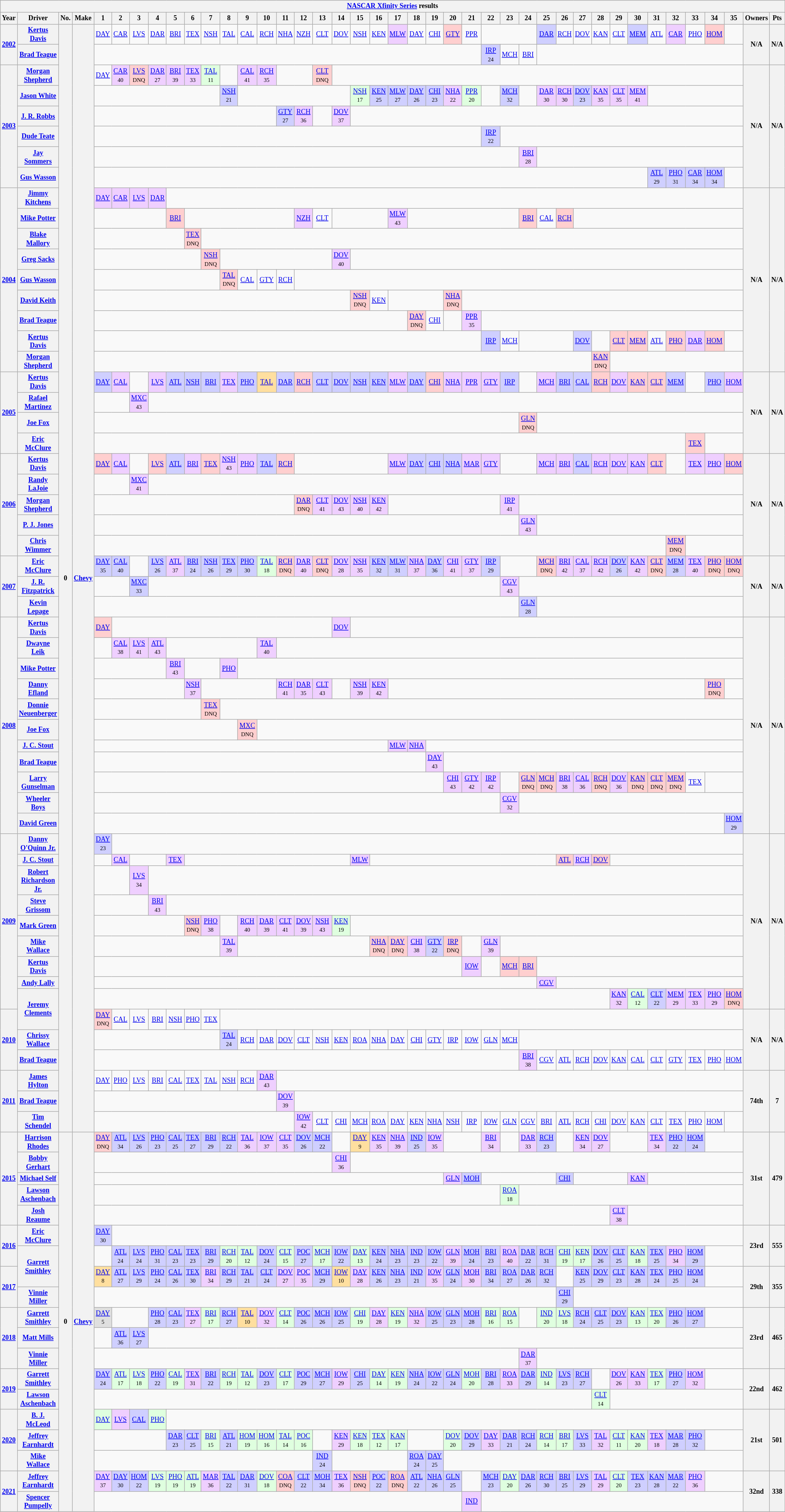<table class="wikitable" style="text-align:center; font-size:75%">
<tr>
<th colspan=45><a href='#'>NASCAR Xfinity Series</a> results</th>
</tr>
<tr>
<th>Year</th>
<th>Driver</th>
<th>No.</th>
<th>Make</th>
<th>1</th>
<th>2</th>
<th>3</th>
<th>4</th>
<th>5</th>
<th>6</th>
<th>7</th>
<th>8</th>
<th>9</th>
<th>10</th>
<th>11</th>
<th>12</th>
<th>13</th>
<th>14</th>
<th>15</th>
<th>16</th>
<th>17</th>
<th>18</th>
<th>19</th>
<th>20</th>
<th>21</th>
<th>22</th>
<th>23</th>
<th>24</th>
<th>25</th>
<th>26</th>
<th>27</th>
<th>28</th>
<th>29</th>
<th>30</th>
<th>31</th>
<th>32</th>
<th>33</th>
<th>34</th>
<th>35</th>
<th>Owners</th>
<th>Pts</th>
</tr>
<tr>
<th rowspan=2><a href='#'>2002</a></th>
<th><a href='#'>Kertus Davis</a></th>
<th rowspan=55>0</th>
<th rowspan=55><a href='#'>Chevy</a></th>
<td><a href='#'>DAY</a></td>
<td><a href='#'>CAR</a></td>
<td><a href='#'>LVS</a></td>
<td><a href='#'>DAR</a></td>
<td><a href='#'>BRI</a></td>
<td><a href='#'>TEX</a></td>
<td><a href='#'>NSH</a></td>
<td><a href='#'>TAL</a></td>
<td><a href='#'>CAL</a></td>
<td><a href='#'>RCH</a></td>
<td><a href='#'>NHA</a></td>
<td><a href='#'>NZH</a></td>
<td><a href='#'>CLT</a></td>
<td><a href='#'>DOV</a></td>
<td><a href='#'>NSH</a></td>
<td><a href='#'>KEN</a></td>
<td style="background:#EFCFFF;"><a href='#'>MLW</a><br></td>
<td><a href='#'>DAY</a></td>
<td><a href='#'>CHI</a></td>
<td style="background:#FFCFCF;"><a href='#'>GTY</a><br></td>
<td><a href='#'>PPR</a></td>
<td colspan=3></td>
<td style="background:#CFCFFF;"><a href='#'>DAR</a><br></td>
<td><a href='#'>RCH</a></td>
<td><a href='#'>DOV</a></td>
<td><a href='#'>KAN</a></td>
<td><a href='#'>CLT</a></td>
<td style="background:#CFCFFF;"><a href='#'>MEM</a><br></td>
<td><a href='#'>ATL</a></td>
<td style="background:#EFCFFF;"><a href='#'>CAR</a><br></td>
<td><a href='#'>PHO</a></td>
<td style="background:#FFCFCF;"><a href='#'>HOM</a><br></td>
<td></td>
<th rowspan=2>N/A</th>
<th rowspan=2>N/A</th>
</tr>
<tr>
<th><a href='#'>Brad Teague</a></th>
<td colspan=21></td>
<td style="background:#CFCFFF;"><a href='#'>IRP</a><br><small>24</small></td>
<td><a href='#'>MCH</a></td>
<td><a href='#'>BRI</a></td>
<td colspan=11></td>
</tr>
<tr>
<th rowspan=6><a href='#'>2003</a></th>
<th><a href='#'>Morgan Shepherd</a></th>
<td><a href='#'>DAY</a></td>
<td style="background:#EFCFFF;"><a href='#'>CAR</a><br><small>40</small></td>
<td style="background:#FFCFCF;"><a href='#'>LVS</a><br><small>DNQ</small></td>
<td style="background:#EFCFFF;"><a href='#'>DAR</a><br><small>27</small></td>
<td style="background:#EFCFFF;"><a href='#'>BRI</a><br><small>39</small></td>
<td style="background:#EFCFFF;"><a href='#'>TEX</a><br><small>33</small></td>
<td style="background:#DFFFDF;"><a href='#'>TAL</a><br><small>11</small></td>
<td></td>
<td style="background:#EFCFFF;"><a href='#'>CAL</a><br><small>41</small></td>
<td style="background:#EFCFFF;"><a href='#'>RCH</a><br><small>35</small></td>
<td colspan=2></td>
<td style="background:#FFCFCF;"><a href='#'>CLT</a><br><small>DNQ</small></td>
<td colspan=22></td>
<th rowspan=6>N/A</th>
<th rowspan=6>N/A</th>
</tr>
<tr>
<th><a href='#'>Jason White</a></th>
<td colspan=7></td>
<td style="background:#CFCFFF;"><a href='#'>NSH</a><br><small>21</small></td>
<td colspan=6></td>
<td style="background:#DFFFDF;"><a href='#'>NSH</a><br><small>17</small></td>
<td style="background:#CFCFFF;"><a href='#'>KEN</a><br><small>25</small></td>
<td style="background:#CFCFFF;"><a href='#'>MLW</a><br><small>27</small></td>
<td style="background:#CFCFFF;"><a href='#'>DAY</a><br><small>26</small></td>
<td style="background:#CFCFFF;"><a href='#'>CHI</a><br><small>23</small></td>
<td style="background:#EFCFFF;"><a href='#'>NHA</a><br><small>22</small></td>
<td style="background:#DFFFDF;"><a href='#'>PPR</a><br><small>20</small></td>
<td></td>
<td style="background:#CFCFFF;"><a href='#'>MCH</a><br><small>32</small></td>
<td></td>
<td style="background:#EFCFFF;"><a href='#'>DAR</a><br><small>30</small></td>
<td style="background:#EFCFFF;"><a href='#'>RCH</a><br><small>30</small></td>
<td style="background:#CFCFFF;"><a href='#'>DOV</a><br><small>23</small></td>
<td style="background:#EFCFFF;"><a href='#'>KAN</a><br><small>35</small></td>
<td style="background:#EFCFFF;"><a href='#'>CLT</a><br><small>35</small></td>
<td style="background:#EFCFFF;"><a href='#'>MEM</a><br><small>41</small></td>
<td colspan=5></td>
</tr>
<tr>
<th><a href='#'>J. R. Robbs</a></th>
<td colspan=10></td>
<td style="background:#CFCFFF;"><a href='#'>GTY</a><br><small>27</small></td>
<td style="background:#EFCFFF;"><a href='#'>RCH</a><br><small>36</small></td>
<td></td>
<td style="background:#EFCFFF;"><a href='#'>DOV</a><br><small>37</small></td>
<td colspan=21></td>
</tr>
<tr>
<th><a href='#'>Dude Teate</a></th>
<td colspan=21></td>
<td style="background:#CFCFFF;"><a href='#'>IRP</a><br><small>22</small></td>
<td colspan=13></td>
</tr>
<tr>
<th><a href='#'>Jay Sommers</a></th>
<td colspan=23></td>
<td style="background:#EFCFFF;"><a href='#'>BRI</a><br><small>28</small></td>
<td colspan=11></td>
</tr>
<tr>
<th><a href='#'>Gus Wasson</a></th>
<td colspan=30></td>
<td style="background:#CFCFFF;"><a href='#'>ATL</a><br><small>29</small></td>
<td style="background:#CFCFFF;"><a href='#'>PHO</a><br><small>31</small></td>
<td style="background:#CFCFFF;"><a href='#'>CAR</a><br><small>34</small></td>
<td style="background:#CFCFFF;"><a href='#'>HOM</a><br><small>34</small></td>
<td></td>
</tr>
<tr>
<th rowspan=9><a href='#'>2004</a></th>
<th><a href='#'>Jimmy Kitchens</a></th>
<td style="background:#EFCFFF;"><a href='#'>DAY</a><br></td>
<td style="background:#EFCFFF;"><a href='#'>CAR</a><br></td>
<td style="background:#EFCFFF;"><a href='#'>LVS</a><br></td>
<td style="background:#EFCFFF;"><a href='#'>DAR</a><br></td>
<td colspan=31></td>
<th rowspan=9>N/A</th>
<th rowspan=9>N/A</th>
</tr>
<tr>
<th><a href='#'>Mike Potter</a></th>
<td colspan=4></td>
<td style="background:#FFCFCF;"><a href='#'>BRI</a><br></td>
<td colspan=6></td>
<td style="background:#EFCFFF;"><a href='#'>NZH</a><br></td>
<td><a href='#'>CLT</a></td>
<td colspan=3></td>
<td style="background:#EFCFFF;"><a href='#'>MLW</a><br><small>43</small></td>
<td colspan=6></td>
<td style="background:#FFCFCF;"><a href='#'>BRI</a><br></td>
<td><a href='#'>CAL</a></td>
<td style="background:#FFCFCF;"><a href='#'>RCH</a><br></td>
<td colspan=9></td>
</tr>
<tr>
<th><a href='#'>Blake Mallory</a></th>
<td colspan=5></td>
<td style="background:#FFCFCF;"><a href='#'>TEX</a><br><small>DNQ</small></td>
<td colspan=29></td>
</tr>
<tr>
<th><a href='#'>Greg Sacks</a></th>
<td colspan=6></td>
<td style="background:#FFCFCF;"><a href='#'>NSH</a><br><small>DNQ</small></td>
<td colspan=6></td>
<td style="background:#EFCFFF;"><a href='#'>DOV</a><br><small>40</small></td>
<td colspan=21></td>
</tr>
<tr>
<th><a href='#'>Gus Wasson</a></th>
<td colspan=7></td>
<td style="background:#FFCFCF;"><a href='#'>TAL</a><br><small>DNQ</small></td>
<td><a href='#'>CAL</a></td>
<td><a href='#'>GTY</a></td>
<td><a href='#'>RCH</a></td>
<td colspan=24></td>
</tr>
<tr>
<th><a href='#'>David Keith</a></th>
<td colspan=14></td>
<td style="background:#FFCFCF;"><a href='#'>NSH</a><br><small>DNQ</small></td>
<td><a href='#'>KEN</a></td>
<td colspan=3></td>
<td style="background:#FFCFCF;"><a href='#'>NHA</a><br><small>DNQ</small></td>
<td colspan=15></td>
</tr>
<tr>
<th><a href='#'>Brad Teague</a></th>
<td colspan=17></td>
<td style="background:#FFCFCF;"><a href='#'>DAY</a><br><small>DNQ</small></td>
<td><a href='#'>CHI</a></td>
<td></td>
<td style="background:#EFCFFF;"><a href='#'>PPR</a><br><small>35</small></td>
<td colspan=14></td>
</tr>
<tr>
<th><a href='#'>Kertus Davis</a></th>
<td colspan=21></td>
<td style="background:#CFCFFF;"><a href='#'>IRP</a><br></td>
<td><a href='#'>MCH</a></td>
<td colspan=3></td>
<td style="background:#CFCFFF;"><a href='#'>DOV</a><br></td>
<td></td>
<td style="background:#FFCFCF;"><a href='#'>CLT</a><br></td>
<td style="background:#FFCFCF;"><a href='#'>MEM</a><br></td>
<td><a href='#'>ATL</a></td>
<td style="background:#FFCFCF;"><a href='#'>PHO</a><br></td>
<td style="background:#EFCFFF;"><a href='#'>DAR</a><br></td>
<td style="background:#FFCFCF;"><a href='#'>HOM</a><br></td>
<td></td>
</tr>
<tr>
<th><a href='#'>Morgan Shepherd</a></th>
<td colspan=27></td>
<td style="background:#FFCFCF;"><a href='#'>KAN</a><br><small>DNQ</small></td>
<td colspan=7></td>
</tr>
<tr>
<th rowspan=4><a href='#'>2005</a></th>
<th><a href='#'>Kertus Davis</a></th>
<td style="background:#CFCFFF;"><a href='#'>DAY</a><br></td>
<td style="background:#EFCFFF;"><a href='#'>CAL</a><br></td>
<td></td>
<td style="background:#EFCFFF;"><a href='#'>LVS</a><br></td>
<td style="background:#CFCFFF;"><a href='#'>ATL</a><br></td>
<td style="background:#CFCFFF;"><a href='#'>NSH</a><br></td>
<td style="background:#CFCFFF;"><a href='#'>BRI</a><br></td>
<td style="background:#EFCFFF;"><a href='#'>TEX</a><br></td>
<td style="background:#CFCFFF;"><a href='#'>PHO</a><br></td>
<td style="background:#FFDF9F;"><a href='#'>TAL</a><br></td>
<td style="background:#CFCFFF;"><a href='#'>DAR</a><br></td>
<td style="background:#FFCFCF;"><a href='#'>RCH</a><br></td>
<td style="background:#CFCFFF;"><a href='#'>CLT</a><br></td>
<td style="background:#CFCFFF;"><a href='#'>DOV</a><br></td>
<td style="background:#CFCFFF;"><a href='#'>NSH</a><br></td>
<td style="background:#CFCFFF;"><a href='#'>KEN</a><br></td>
<td style="background:#EFCFFF;"><a href='#'>MLW</a><br></td>
<td style="background:#CFCFFF;"><a href='#'>DAY</a><br></td>
<td style="background:#FFCFCF;"><a href='#'>CHI</a><br></td>
<td style="background:#EFCFFF;"><a href='#'>NHA</a><br></td>
<td style="background:#EFCFFF;"><a href='#'>PPR</a><br></td>
<td style="background:#EFCFFF;"><a href='#'>GTY</a><br></td>
<td style="background:#CFCFFF;"><a href='#'>IRP</a><br></td>
<td></td>
<td style="background:#EFCFFF;"><a href='#'>MCH</a><br></td>
<td style="background:#CFCFFF;"><a href='#'>BRI</a><br></td>
<td style="background:#CFCFFF;"><a href='#'>CAL</a><br></td>
<td style="background:#FFCFCF;"><a href='#'>RCH</a><br></td>
<td style="background:#EFCFFF;"><a href='#'>DOV</a><br></td>
<td style="background:#FFCFCF;"><a href='#'>KAN</a><br></td>
<td style="background:#FFCFCF;"><a href='#'>CLT</a><br></td>
<td style="background:#CFCFFF;"><a href='#'>MEM</a><br></td>
<td></td>
<td style="background:#CFCFFF;"><a href='#'>PHO</a><br></td>
<td style="background:#EFCFFF;"><a href='#'>HOM</a><br></td>
<th rowspan=4>N/A</th>
<th rowspan=4>N/A</th>
</tr>
<tr>
<th><a href='#'>Rafael Martinez</a></th>
<td colspan=2></td>
<td style="background:#EFCFFF;"><a href='#'>MXC</a><br><small>43</small></td>
<td colspan=32></td>
</tr>
<tr>
<th><a href='#'>Joe Fox</a></th>
<td colspan=23></td>
<td style="background:#FFCFCF;"><a href='#'>GLN</a><br><small>DNQ</small></td>
<td colspan=11></td>
</tr>
<tr>
<th><a href='#'>Eric McClure</a></th>
<td colspan=32></td>
<td style="background:#FFCFCF;"><a href='#'>TEX</a><br></td>
<td colspan=2></td>
</tr>
<tr>
<th rowspan=5><a href='#'>2006</a></th>
<th><a href='#'>Kertus Davis</a></th>
<td style="background:#FFCFCF;"><a href='#'>DAY</a><br></td>
<td style="background:#EFCFFF;"><a href='#'>CAL</a><br></td>
<td></td>
<td style="background:#FFCFCF;"><a href='#'>LVS</a><br></td>
<td style="background:#CFCFFF;"><a href='#'>ATL</a><br></td>
<td style="background:#EFCFFF;"><a href='#'>BRI</a><br></td>
<td style="background:#FFCFCF;"><a href='#'>TEX</a><br></td>
<td style="background:#EFCFFF;"><a href='#'>NSH</a><br><small>43</small></td>
<td style="background:#EFCFFF;"><a href='#'>PHO</a><br></td>
<td style="background:#CFCFFF;"><a href='#'>TAL</a><br></td>
<td style="background:#FFCFCF;"><a href='#'>RCH</a><br></td>
<td colspan=5></td>
<td style="background:#EFCFFF;"><a href='#'>MLW</a><br></td>
<td style="background:#CFCFFF;"><a href='#'>DAY</a><br></td>
<td style="background:#CFCFFF;"><a href='#'>CHI</a><br></td>
<td style="background:#CFCFFF;"><a href='#'>NHA</a><br></td>
<td style="background:#EFCFFF;"><a href='#'>MAR</a><br></td>
<td style="background:#EFCFFF;"><a href='#'>GTY</a><br></td>
<td colspan=2></td>
<td style="background:#EFCFFF;"><a href='#'>MCH</a><br></td>
<td style="background:#EFCFFF;"><a href='#'>BRI</a><br></td>
<td style="background:#CFCFFF;"><a href='#'>CAL</a><br></td>
<td style="background:#EFCFFF;"><a href='#'>RCH</a><br></td>
<td style="background:#EFCFFF;"><a href='#'>DOV</a><br></td>
<td style="background:#EFCFFF;"><a href='#'>KAN</a><br></td>
<td style="background:#FFCFCF;"><a href='#'>CLT</a><br></td>
<td></td>
<td style="background:#EFCFFF;"><a href='#'>TEX</a><br></td>
<td style="background:#EFCFFF;"><a href='#'>PHO</a><br></td>
<td style="background:#FFCFCF;"><a href='#'>HOM</a><br></td>
<th rowspan=5>N/A</th>
<th rowspan=5>N/A</th>
</tr>
<tr>
<th><a href='#'>Randy LaJoie</a></th>
<td colspan=2></td>
<td style="background:#EFCFFF;"><a href='#'>MXC</a><br><small>41</small></td>
<td colspan=32></td>
</tr>
<tr>
<th><a href='#'>Morgan Shepherd</a></th>
<td colspan=11></td>
<td style="background:#FFCFCF;"><a href='#'>DAR</a><br><small>DNQ</small></td>
<td style="background:#EFCFFF;"><a href='#'>CLT</a><br><small>41</small></td>
<td style="background:#EFCFFF;"><a href='#'>DOV</a><br><small>43</small></td>
<td style="background:#EFCFFF;"><a href='#'>NSH</a><br><small>40</small></td>
<td style="background:#EFCFFF;"><a href='#'>KEN</a><br><small>42</small></td>
<td colspan=6></td>
<td style="background:#EFCFFF;"><a href='#'>IRP</a><br><small>41</small></td>
<td colspan=12></td>
</tr>
<tr>
<th><a href='#'>P. J. Jones</a></th>
<td colspan=23></td>
<td style="background:#EFCFFF;"><a href='#'>GLN</a><br><small>43</small></td>
<td colspan=11></td>
</tr>
<tr>
<th><a href='#'>Chris Wimmer</a></th>
<td colspan=31></td>
<td style="background:#FFCFCF;"><a href='#'>MEM</a><br><small>DNQ</small></td>
<td colspan=3></td>
</tr>
<tr>
<th rowspan=3><a href='#'>2007</a></th>
<th><a href='#'>Eric McClure</a></th>
<td style="background:#CFCFFF;"><a href='#'>DAY</a><br><small>35</small></td>
<td style="background:#CFCFFF;"><a href='#'>CAL</a><br><small>40</small></td>
<td></td>
<td style="background:#CFCFFF;"><a href='#'>LVS</a><br><small>26</small></td>
<td style="background:#EFCFFF;"><a href='#'>ATL</a><br><small>37</small></td>
<td style="background:#CFCFFF;"><a href='#'>BRI</a><br><small>24</small></td>
<td style="background:#CFCFFF;"><a href='#'>NSH</a><br><small>26</small></td>
<td style="background:#CFCFFF;"><a href='#'>TEX</a><br><small>29</small></td>
<td style="background:#CFCFFF;"><a href='#'>PHO</a><br><small>30</small></td>
<td style="background:#DFFFDF;"><a href='#'>TAL</a><br><small>18</small></td>
<td style="background:#FFCFCF;"><a href='#'>RCH</a><br><small>DNQ</small></td>
<td style="background:#EFCFFF;"><a href='#'>DAR</a><br><small>40</small></td>
<td style="background:#FFCFCF;"><a href='#'>CLT</a><br><small>DNQ</small></td>
<td style="background:#EFCFFF;"><a href='#'>DOV</a><br><small>28</small></td>
<td style="background:#EFCFFF;"><a href='#'>NSH</a><br><small>35</small></td>
<td style="background:#CFCFFF;"><a href='#'>KEN</a><br><small>32</small></td>
<td style="background:#CFCFFF;"><a href='#'>MLW</a><br><small>31</small></td>
<td style="background:#EFCFFF;"><a href='#'>NHA</a><br><small>37</small></td>
<td style="background:#CFCFFF;"><a href='#'>DAY</a><br><small>36</small></td>
<td style="background:#EFCFFF;"><a href='#'>CHI</a><br><small>41</small></td>
<td style="background:#EFCFFF;"><a href='#'>GTY</a><br><small>37</small></td>
<td style="background:#CFCFFF;"><a href='#'>IRP</a><br><small>29</small></td>
<td colspan=2></td>
<td style="background:#FFCFCF;"><a href='#'>MCH</a><br><small>DNQ</small></td>
<td style="background:#EFCFFF;"><a href='#'>BRI</a><br><small>42</small></td>
<td style="background:#EFCFFF;"><a href='#'>CAL</a><br><small>37</small></td>
<td style="background:#EFCFFF;"><a href='#'>RCH</a><br><small>42</small></td>
<td style="background:#CFCFFF;"><a href='#'>DOV</a><br><small>26</small></td>
<td style="background:#EFCFFF;"><a href='#'>KAN</a><br><small>42</small></td>
<td style="background:#FFCFCF;"><a href='#'>CLT</a><br><small>DNQ</small></td>
<td style="background:#CFCFFF;"><a href='#'>MEM</a><br><small>28</small></td>
<td style="background:#EFCFFF;"><a href='#'>TEX</a><br><small>40</small></td>
<td style="background:#FFCFCF;"><a href='#'>PHO</a><br><small>DNQ</small></td>
<td style="background:#FFCFCF;"><a href='#'>HOM</a><br><small>DNQ</small></td>
<th rowspan=3>N/A</th>
<th rowspan=3>N/A</th>
</tr>
<tr>
<th><a href='#'>J. R. Fitzpatrick</a></th>
<td colspan=2></td>
<td style="background:#CFCFFF;"><a href='#'>MXC</a><br><small>33</small></td>
<td colspan=19></td>
<td style="background:#EFCFFF;"><a href='#'>CGV</a><br><small>43</small></td>
<td colspan=12></td>
</tr>
<tr>
<th><a href='#'>Kevin Lepage</a></th>
<td colspan=23></td>
<td style="background:#CFCFFF;"><a href='#'>GLN</a><br><small>28</small></td>
<td colspan=11></td>
</tr>
<tr>
<th rowspan=11><a href='#'>2008</a></th>
<th><a href='#'>Kertus Davis</a></th>
<td style="background:#FFCFCF;"><a href='#'>DAY</a><br></td>
<td colspan=12></td>
<td style="background:#EFCFFF;"><a href='#'>DOV</a><br></td>
<td colspan=21></td>
<th rowspan=11>N/A</th>
<th rowspan=11>N/A</th>
</tr>
<tr>
<th><a href='#'>Dwayne Leik</a></th>
<td></td>
<td style="background:#EFCFFF;"><a href='#'>CAL</a><br><small>38</small></td>
<td style="background:#EFCFFF;"><a href='#'>LVS</a><br><small>41</small></td>
<td style="background:#EFCFFF;"><a href='#'>ATL</a><br><small>43</small></td>
<td colspan=5></td>
<td style="background:#EFCFFF;"><a href='#'>TAL</a><br><small>40</small></td>
<td colspan=25></td>
</tr>
<tr>
<th><a href='#'>Mike Potter</a></th>
<td colspan=4></td>
<td style="background:#EFCFFF;"><a href='#'>BRI</a><br><small>43</small></td>
<td colspan=2></td>
<td style="background:#EFCFFF;"><a href='#'>PHO</a><br></td>
<td colspan=27></td>
</tr>
<tr>
<th><a href='#'>Danny Efland</a></th>
<td colspan=5></td>
<td style="background:#EFCFFF;"><a href='#'>NSH</a><br><small>37</small></td>
<td colspan=4></td>
<td style="background:#EFCFFF;"><a href='#'>RCH</a><br><small>41</small></td>
<td style="background:#EFCFFF;"><a href='#'>DAR</a><br><small>35</small></td>
<td style="background:#EFCFFF;"><a href='#'>CLT</a><br><small>43</small></td>
<td></td>
<td style="background:#EFCFFF;"><a href='#'>NSH</a><br><small>39</small></td>
<td style="background:#EFCFFF;"><a href='#'>KEN</a><br><small>42</small></td>
<td colspan=17></td>
<td style="background:#FFCFCF;"><a href='#'>PHO</a><br><small>DNQ</small></td>
<td></td>
</tr>
<tr>
<th><a href='#'>Donnie Neuenberger</a></th>
<td colspan=6></td>
<td style="background:#FFCFCF;"><a href='#'>TEX</a><br><small>DNQ</small></td>
<td colspan=28></td>
</tr>
<tr>
<th><a href='#'>Joe Fox</a></th>
<td colspan=8></td>
<td style="background:#FFCFCF;"><a href='#'>MXC</a><br><small>DNQ</small></td>
<td colspan=26></td>
</tr>
<tr>
<th><a href='#'>J. C. Stout</a></th>
<td colspan=16></td>
<td style="background:#EFCFFF;"><a href='#'>MLW</a><br></td>
<td style="background:#EFCFFF;"><a href='#'>NHA</a><br></td>
<td colspan=18></td>
</tr>
<tr>
<th><a href='#'>Brad Teague</a></th>
<td colspan=18></td>
<td style="background:#EFCFFF;"><a href='#'>DAY</a><br><small>43</small></td>
<td colspan=16></td>
</tr>
<tr>
<th><a href='#'>Larry Gunselman</a></th>
<td colspan=19></td>
<td style="background:#EFCFFF;"><a href='#'>CHI</a><br><small>43</small></td>
<td style="background:#EFCFFF;"><a href='#'>GTY</a><br><small>42</small></td>
<td style="background:#EFCFFF;"><a href='#'>IRP</a><br><small>42</small></td>
<td></td>
<td style="background:#FFCFCF;"><a href='#'>GLN</a><br><small>DNQ</small></td>
<td style="background:#FFCFCF;"><a href='#'>MCH</a><br><small>DNQ</small></td>
<td style="background:#EFCFFF;"><a href='#'>BRI</a><br><small>38</small></td>
<td style="background:#EFCFFF;"><a href='#'>CAL</a><br><small>36</small></td>
<td style="background:#FFCFCF;"><a href='#'>RCH</a><br><small>DNQ</small></td>
<td style="background:#EFCFFF;"><a href='#'>DOV</a><br><small>36</small></td>
<td style="background:#FFCFCF;"><a href='#'>KAN</a><br><small>DNQ</small></td>
<td style="background:#FFCFCF;"><a href='#'>CLT</a><br><small>DNQ</small></td>
<td style="background:#FFCFCF;"><a href='#'>MEM</a><br><small>DNQ</small></td>
<td><a href='#'>TEX</a></td>
<td colspan=2></td>
</tr>
<tr>
<th><a href='#'>Wheeler Boys</a></th>
<td colspan=22></td>
<td style="background:#EFCFFF;"><a href='#'>CGV</a><br><small>32</small></td>
<td colspan=13></td>
</tr>
<tr>
<th><a href='#'>David Green</a></th>
<td colspan=34></td>
<td style="background:#CFCFFF;"><a href='#'>HOM</a><br><small>29</small></td>
</tr>
<tr>
<th rowspan=9><a href='#'>2009</a></th>
<th><a href='#'>Danny O'Quinn Jr.</a></th>
<td style="background:#CFCFFF;"><a href='#'>DAY</a><br><small>23</small></td>
<td colspan=34></td>
<th rowspan=9>N/A</th>
<th rowspan=9>N/A</th>
</tr>
<tr>
<th><a href='#'>J. C. Stout</a></th>
<td></td>
<td style="background:#EFCFFF;"><a href='#'>CAL</a><br></td>
<td colspan=2></td>
<td style="background:#EFCFFF;"><a href='#'>TEX</a><br></td>
<td colspan=9></td>
<td style="background:#EFCFFF;"><a href='#'>MLW</a><br></td>
<td colspan=10></td>
<td style="background:#FFCFCF;"><a href='#'>ATL</a><br></td>
<td style="background:#EFCFFF;"><a href='#'>RCH</a><br></td>
<td style="background:#FFCFCF;"><a href='#'>DOV</a><br></td>
<td colspan=7></td>
</tr>
<tr>
<th><a href='#'>Robert Richardson Jr.</a></th>
<td colspan=2></td>
<td style="background:#EFCFFF;"><a href='#'>LVS</a><br><small>34</small></td>
<td colspan=32></td>
</tr>
<tr>
<th><a href='#'>Steve Grissom</a></th>
<td colspan=3></td>
<td style="background:#EFCFFF;"><a href='#'>BRI</a><br><small>43</small></td>
<td colspan=31></td>
</tr>
<tr>
<th><a href='#'>Mark Green</a></th>
<td colspan=5></td>
<td style="background:#FFCFCF;"><a href='#'>NSH</a><br><small>DNQ</small></td>
<td style="background:#EFCFFF;"><a href='#'>PHO</a><br><small>38</small></td>
<td></td>
<td style="background:#EFCFFF;"><a href='#'>RCH</a><br><small>40</small></td>
<td style="background:#EFCFFF;"><a href='#'>DAR</a><br><small>39</small></td>
<td style="background:#EFCFFF;"><a href='#'>CLT</a><br><small>41</small></td>
<td style="background:#EFCFFF;"><a href='#'>DOV</a><br><small>39</small></td>
<td style="background:#EFCFFF;"><a href='#'>NSH</a><br><small>43</small></td>
<td style="background:#DFFFDF;"><a href='#'>KEN</a><br><small>19</small></td>
<td colspan=21></td>
</tr>
<tr>
<th><a href='#'>Mike Wallace</a></th>
<td colspan=7></td>
<td style="background:#EFCFFF;"><a href='#'>TAL</a><br><small>39</small></td>
<td colspan=7></td>
<td style="background:#FFCFCF;"><a href='#'>NHA</a><br><small>DNQ</small></td>
<td style="background:#FFCFCF;"><a href='#'>DAY</a><br><small>DNQ</small></td>
<td style="background:#EFCFFF;"><a href='#'>CHI</a><br><small>38</small></td>
<td style="background:#CFCFFF;"><a href='#'>GTY</a><br><small>22</small></td>
<td style="background:#FFCFCF;"><a href='#'>IRP</a><br><small>DNQ</small></td>
<td></td>
<td style="background:#EFCFFF;"><a href='#'>GLN</a><br><small>39</small></td>
<td colspan=13></td>
</tr>
<tr>
<th><a href='#'>Kertus Davis</a></th>
<td colspan=20></td>
<td style="background:#EFCFFF;"><a href='#'>IOW</a><br></td>
<td></td>
<td style="background:#FFCFCF;"><a href='#'>MCH</a><br></td>
<td style="background:#FFCFCF;"><a href='#'>BRI</a><br></td>
<td colspan=11></td>
</tr>
<tr>
<th><a href='#'>Andy Lally</a></th>
<td colspan=24></td>
<td style="background:#EFCFFF;"><a href='#'>CGV</a><br></td>
<td colspan=10></td>
</tr>
<tr>
<th rowspan=2><a href='#'>Jeremy Clements</a></th>
<td colspan=28></td>
<td style="background:#EFCFFF;"><a href='#'>KAN</a><br><small>32</small></td>
<td style="background:#DFFFDF;"><a href='#'>CAL</a><br><small>12</small></td>
<td style="background:#CFCFFF;"><a href='#'>CLT</a><br><small>22</small></td>
<td style="background:#EFCFFF;"><a href='#'>MEM</a><br><small>29</small></td>
<td style="background:#EFCFFF;"><a href='#'>TEX</a><br><small>33</small></td>
<td style="background:#EFCFFF;"><a href='#'>PHO</a><br><small>29</small></td>
<td style="background:#FFCFCF;"><a href='#'>HOM</a><br><small>DNQ</small></td>
</tr>
<tr>
<th rowspan=3><a href='#'>2010</a></th>
<td style="background:#FFCFCF;"><a href='#'>DAY</a><br><small>DNQ</small></td>
<td><a href='#'>CAL</a></td>
<td><a href='#'>LVS</a></td>
<td><a href='#'>BRI</a></td>
<td><a href='#'>NSH</a></td>
<td><a href='#'>PHO</a></td>
<td><a href='#'>TEX</a></td>
<td colspan=28></td>
<th rowspan=3>N/A</th>
<th rowspan=3>N/A</th>
</tr>
<tr>
<th><a href='#'>Chrissy Wallace</a></th>
<td colspan=7></td>
<td style="background:#CFCFFF;"><a href='#'>TAL</a><br><small>24</small></td>
<td><a href='#'>RCH</a></td>
<td><a href='#'>DAR</a></td>
<td><a href='#'>DOV</a></td>
<td><a href='#'>CLT</a></td>
<td><a href='#'>NSH</a></td>
<td><a href='#'>KEN</a></td>
<td><a href='#'>ROA</a></td>
<td><a href='#'>NHA</a></td>
<td><a href='#'>DAY</a></td>
<td><a href='#'>CHI</a></td>
<td><a href='#'>GTY</a></td>
<td><a href='#'>IRP</a></td>
<td><a href='#'>IOW</a></td>
<td><a href='#'>GLN</a></td>
<td><a href='#'>MCH</a></td>
<td colspan=12></td>
</tr>
<tr>
<th><a href='#'>Brad Teague</a></th>
<td colspan=23></td>
<td style="background:#EFCFFF;"><a href='#'>BRI</a><br><small>38</small></td>
<td><a href='#'>CGV</a></td>
<td><a href='#'>ATL</a></td>
<td><a href='#'>RCH</a></td>
<td><a href='#'>DOV</a></td>
<td><a href='#'>KAN</a></td>
<td><a href='#'>CAL</a></td>
<td><a href='#'>CLT</a></td>
<td><a href='#'>GTY</a></td>
<td><a href='#'>TEX</a></td>
<td><a href='#'>PHO</a></td>
<td><a href='#'>HOM</a></td>
</tr>
<tr>
<th rowspan=3><a href='#'>2011</a></th>
<th><a href='#'>James Hylton</a></th>
<td><a href='#'>DAY</a></td>
<td><a href='#'>PHO</a></td>
<td><a href='#'>LVS</a></td>
<td><a href='#'>BRI</a></td>
<td><a href='#'>CAL</a></td>
<td><a href='#'>TEX</a></td>
<td><a href='#'>TAL</a></td>
<td><a href='#'>NSH</a></td>
<td><a href='#'>RCH</a></td>
<td style="background:#EFCFFF;"><a href='#'>DAR</a><br><small>43</small></td>
<td colspan=25></td>
<th rowspan=3>74th</th>
<th rowspan=3>7</th>
</tr>
<tr>
<th><a href='#'>Brad Teague</a></th>
<td colspan=10></td>
<td style="background:#EFCFFF;"><a href='#'>DOV</a><br><small>39</small></td>
<td colspan=24></td>
</tr>
<tr>
<th><a href='#'>Tim Schendel</a></th>
<td colspan=11></td>
<td style="background:#EFCFFF;"><a href='#'>IOW</a><br><small>42</small></td>
<td><a href='#'>CLT</a></td>
<td><a href='#'>CHI</a></td>
<td><a href='#'>MCH</a></td>
<td><a href='#'>ROA</a></td>
<td><a href='#'>DAY</a></td>
<td><a href='#'>KEN</a></td>
<td><a href='#'>NHA</a></td>
<td><a href='#'>NSH</a></td>
<td><a href='#'>IRP</a></td>
<td><a href='#'>IOW</a></td>
<td><a href='#'>GLN</a></td>
<td><a href='#'>CGV</a></td>
<td><a href='#'>BRI</a></td>
<td><a href='#'>ATL</a></td>
<td><a href='#'>RCH</a></td>
<td><a href='#'>CHI</a></td>
<td><a href='#'>DOV</a></td>
<td><a href='#'>KAN</a></td>
<td><a href='#'>CLT</a></td>
<td><a href='#'>TEX</a></td>
<td><a href='#'>PHO</a></td>
<td><a href='#'>HOM</a></td>
<td></td>
</tr>
<tr>
<th rowspan=5><a href='#'>2015</a></th>
<th><a href='#'>Harrison Rhodes</a></th>
<th rowspan=19>0</th>
<th rowspan=19><a href='#'>Chevy</a></th>
<td style="background:#FFCFCF;"><a href='#'>DAY</a><br><small>DNQ</small></td>
<td style="background:#CFCFFF;"><a href='#'>ATL</a><br><small>34</small></td>
<td style="background:#CFCFFF;"><a href='#'>LVS</a><br><small>26</small></td>
<td style="background:#CFCFFF;"><a href='#'>PHO</a><br><small>23</small></td>
<td style="background:#CFCFFF;"><a href='#'>CAL</a><br><small>25</small></td>
<td style="background:#CFCFFF;"><a href='#'>TEX</a><br><small>27</small></td>
<td style="background:#CFCFFF;"><a href='#'>BRI</a><br><small>29</small></td>
<td style="background:#CFCFFF;"><a href='#'>RCH</a><br><small>22</small></td>
<td style="background:#EFCFFF;"><a href='#'>TAL</a><br><small>36</small></td>
<td style="background:#EFCFFF;"><a href='#'>IOW</a><br><small>37</small></td>
<td style="background:#EFCFFF;"><a href='#'>CLT</a><br><small>35</small></td>
<td style="background:#CFCFFF;"><a href='#'>DOV</a><br><small>26</small></td>
<td style="background:#CFCFFF;"><a href='#'>MCH</a><br><small>22</small></td>
<td></td>
<td style="background:#FFDF9F;"><a href='#'>DAY</a><br><small>9</small></td>
<td style="background:#EFCFFF;"><a href='#'>KEN</a><br><small>35</small></td>
<td style="background:#EFCFFF;"><a href='#'>NHA</a><br><small>39</small></td>
<td style="background:#CFCFFF;"><a href='#'>IND</a><br><small>25</small></td>
<td style="background:#EFCFFF;"><a href='#'>IOW</a><br><small>35</small></td>
<td colspan=2></td>
<td style="background:#EFCFFF;"><a href='#'>BRI</a><br><small>34</small></td>
<td></td>
<td style="background:#EFCFFF;"><a href='#'>DAR</a><br><small>33</small></td>
<td style="background:#CFCFFF;"><a href='#'>RCH</a><br><small>23</small></td>
<td></td>
<td style="background:#EFCFFF;"><a href='#'>KEN</a><br><small>34</small></td>
<td style="background:#EFCFFF;"><a href='#'>DOV</a><br><small>27</small></td>
<td colspan=2></td>
<td style="background:#EFCFFF;"><a href='#'>TEX</a><br><small>34</small></td>
<td style="background:#CFCFFF;"><a href='#'>PHO</a><br><small>22</small></td>
<td style="background:#CFCFFF;"><a href='#'>HOM</a><br><small>24</small></td>
<td colspan=2></td>
<th rowspan=5>31st</th>
<th rowspan=5>479</th>
</tr>
<tr>
<th><a href='#'>Bobby Gerhart</a></th>
<td colspan=13></td>
<td style="background:#EFCFFF;"><a href='#'>CHI</a><br><small>36</small></td>
<td colspan=21></td>
</tr>
<tr>
<th><a href='#'>Michael Self</a></th>
<td colspan=19></td>
<td style="background:#EFCFFF;"><a href='#'>GLN</a><br></td>
<td style="background:#CFCFFF;"><a href='#'>MOH</a><br></td>
<td colspan=4></td>
<td style="background:#CFCFFF;"><a href='#'>CHI</a><br></td>
<td colspan=3></td>
<td style="background:#EFCFFF;"><a href='#'>KAN</a><br></td>
<td colspan=5></td>
</tr>
<tr>
<th><a href='#'>Lawson Aschenbach</a></th>
<td colspan=22></td>
<td style="background:#DFFFDF;"><a href='#'>ROA</a><br><small>18</small></td>
<td colspan=12></td>
</tr>
<tr>
<th><a href='#'>Josh Reaume</a></th>
<td colspan=28></td>
<td style="background:#EFCFFF;"><a href='#'>CLT</a><br><small>38</small></td>
<td colspan=6></td>
</tr>
<tr>
<th rowspan=2><a href='#'>2016</a></th>
<th><a href='#'>Eric McClure</a></th>
<td style="background:#CFCFFF;"><a href='#'>DAY</a><br><small>30</small></td>
<td colspan=34></td>
<th rowspan=2>23rd</th>
<th rowspan=2>555</th>
</tr>
<tr>
<th rowspan=2><a href='#'>Garrett Smithley</a></th>
<td></td>
<td style="background:#CFCFFF;"><a href='#'>ATL</a><br><small>24</small></td>
<td style="background:#CFCFFF;"><a href='#'>LVS</a><br><small>24</small></td>
<td style="background:#CFCFFF;"><a href='#'>PHO</a><br><small>31</small></td>
<td style="background:#CFCFFF;"><a href='#'>CAL</a><br><small>23</small></td>
<td style="background:#CFCFFF;"><a href='#'>TEX</a><br><small>23</small></td>
<td style="background:#CFCFFF;"><a href='#'>BRI</a><br><small>29</small></td>
<td style="background:#DFFFDF;"><a href='#'>RCH</a><br><small>20</small></td>
<td style="background:#DFFFDF;"><a href='#'>TAL</a><br><small>12</small></td>
<td style="background:#CFCFFF;"><a href='#'>DOV</a><br><small>24</small></td>
<td style="background:#DFFFDF;"><a href='#'>CLT</a><br><small>15</small></td>
<td style="background:#CFCFFF;"><a href='#'>POC</a><br><small>27</small></td>
<td style="background:#DFFFDF;"><a href='#'>MCH</a><br><small>17</small></td>
<td style="background:#CFCFFF;"><a href='#'>IOW</a><br><small>22</small></td>
<td style="background:#DFFFDF;"><a href='#'>DAY</a><br><small>13</small></td>
<td style="background:#CFCFFF;"><a href='#'>KEN</a><br><small>24</small></td>
<td style="background:#CFCFFF;"><a href='#'>NHA</a><br><small>23</small></td>
<td style="background:#CFCFFF;"><a href='#'>IND</a><br><small>23</small></td>
<td style="background:#CFCFFF;"><a href='#'>IOW</a><br><small>22</small></td>
<td style="background:#EFCFFF;"><a href='#'>GLN</a><br><small>39</small></td>
<td style="background:#CFCFFF;"><a href='#'>MOH</a><br><small>24</small></td>
<td style="background:#CFCFFF;"><a href='#'>BRI</a><br><small>23</small></td>
<td style="background:#EFCFFF;"><a href='#'>ROA</a><br><small>40</small></td>
<td style="background:#CFCFFF;"><a href='#'>DAR</a><br><small>22</small></td>
<td style="background:#CFCFFF;"><a href='#'>RCH</a><br><small>31</small></td>
<td style="background:#DFFFDF;"><a href='#'>CHI</a><br><small>19</small></td>
<td style="background:#DFFFDF;"><a href='#'>KEN</a><br><small>17</small></td>
<td style="background:#CFCFFF;"><a href='#'>DOV</a><br><small>26</small></td>
<td style="background:#CFCFFF;"><a href='#'>CLT</a><br><small>25</small></td>
<td style="background:#DFFFDF;"><a href='#'>KAN</a><br><small>18</small></td>
<td style="background:#CFCFFF;"><a href='#'>TEX</a><br><small>25</small></td>
<td style="background:#EFCFFF;"><a href='#'>PHO</a><br><small>34</small></td>
<td style="background:#CFCFFF;"><a href='#'>HOM</a><br><small>29</small></td>
<td colspan=2></td>
</tr>
<tr>
<th rowspan=2><a href='#'>2017</a></th>
<td style="background:#FFDF9F;"><a href='#'>DAY</a><br><small>8</small></td>
<td style="background:#CFCFFF;"><a href='#'>ATL</a><br><small>27</small></td>
<td style="background:#CFCFFF;"><a href='#'>LVS</a><br><small>29</small></td>
<td style="background:#CFCFFF;"><a href='#'>PHO</a><br><small>24</small></td>
<td style="background:#CFCFFF;"><a href='#'>CAL</a><br><small>26</small></td>
<td style="background:#CFCFFF;"><a href='#'>TEX</a><br><small>30</small></td>
<td style="background:#EFCFFF;"><a href='#'>BRI</a><br><small>34</small></td>
<td style="background:#CFCFFF;"><a href='#'>RCH</a><br><small>29</small></td>
<td style="background:#CFCFFF;"><a href='#'>TAL</a><br><small>21</small></td>
<td style="background:#CFCFFF;"><a href='#'>CLT</a><br><small>24</small></td>
<td style="background:#EFCFFF;"><a href='#'>DOV</a><br><small>27</small></td>
<td style="background:#EFCFFF;"><a href='#'>POC</a><br><small>35</small></td>
<td style="background:#CFCFFF;"><a href='#'>MCH</a><br><small>29</small></td>
<td style="background:#FFDF9F;"><a href='#'>IOW</a><br><small>10</small></td>
<td style="background:#EFCFFF;"><a href='#'>DAY</a><br><small>28</small></td>
<td style="background:#CFCFFF;"><a href='#'>KEN</a><br><small>26</small></td>
<td style="background:#CFCFFF;"><a href='#'>NHA</a><br><small>23</small></td>
<td style="background:#CFCFFF;"><a href='#'>IND</a><br><small>21</small></td>
<td style="background:#EFCFFF;"><a href='#'>IOW</a><br><small>35</small></td>
<td style="background:#CFCFFF;"><a href='#'>GLN</a><br><small>24</small></td>
<td style="background:#EFCFFF;"><a href='#'>MOH</a><br><small>30</small></td>
<td style="background:#CFCFFF;"><a href='#'>BRI</a><br><small>34</small></td>
<td style="background:#CFCFFF;"><a href='#'>ROA</a><br><small>27</small></td>
<td style="background:#CFCFFF;"><a href='#'>DAR</a><br><small>26</small></td>
<td style="background:#CFCFFF;"><a href='#'>RCH</a><br><small>32</small></td>
<td></td>
<td style="background:#CFCFFF;"><a href='#'>KEN</a><br><small>25</small></td>
<td style="background:#CFCFFF;"><a href='#'>DOV</a><br><small>29</small></td>
<td style="background:#CFCFFF;"><a href='#'>CLT</a><br><small>23</small></td>
<td style="background:#CFCFFF;"><a href='#'>KAN</a><br><small>28</small></td>
<td style="background:#CFCFFF;"><a href='#'>TEX</a><br><small>24</small></td>
<td style="background:#CFCFFF;"><a href='#'>PHO</a><br><small>25</small></td>
<td style="background:#CFCFFF;"><a href='#'>HOM</a><br><small>24</small></td>
<td colspan=2></td>
<th rowspan=2>29th</th>
<th rowspan=2>355</th>
</tr>
<tr>
<th><a href='#'>Vinnie Miller</a></th>
<td colspan=25></td>
<td style="background:#CFCFFF;"><a href='#'>CHI</a><br><small>29</small></td>
<td colspan=9></td>
</tr>
<tr>
<th rowspan=3><a href='#'>2018</a></th>
<th><a href='#'>Garrett Smithley</a></th>
<td style="background:#DFDFDF;"><a href='#'>DAY</a><br><small>5</small></td>
<td colspan=2></td>
<td style="background:#CFCFFF;"><a href='#'>PHO</a><br><small>28</small></td>
<td style="background:#CFCFFF;"><a href='#'>CAL</a><br><small>23</small></td>
<td style="background:#EFCFFF;"><a href='#'>TEX</a><br><small>27</small></td>
<td style="background:#DFFFDF;"><a href='#'>BRI</a><br><small>17</small></td>
<td style="background:#CFCFFF;"><a href='#'>RCH</a><br><small>27</small></td>
<td style="background:#FFDF9F;"><a href='#'>TAL</a><br><small>10</small></td>
<td style="background:#EFCFFF;"><a href='#'>DOV</a><br><small>32</small></td>
<td style="background:#DFFFDF;"><a href='#'>CLT</a><br><small>14</small></td>
<td style="background:#CFCFFF;"><a href='#'>POC</a><br><small>26</small></td>
<td style="background:#CFCFFF;"><a href='#'>MCH</a><br><small>26</small></td>
<td style="background:#CFCFFF;"><a href='#'>IOW</a><br><small>25</small></td>
<td style="background:#DFFFDF;"><a href='#'>CHI</a><br><small>19</small></td>
<td style="background:#EFCFFF;"><a href='#'>DAY</a><br><small>28</small></td>
<td style="background:#DFFFDF;"><a href='#'>KEN</a><br><small>19</small></td>
<td style="background:#EFCFFF;"><a href='#'>NHA</a><br><small>32</small></td>
<td style="background:#CFCFFF;"><a href='#'>IOW</a><br><small>25</small></td>
<td style="background:#CFCFFF;"><a href='#'>GLN</a><br><small>23</small></td>
<td style="background:#CFCFFF;"><a href='#'>MOH</a><br><small>28</small></td>
<td style="background:#DFFFDF;"><a href='#'>BRI</a><br><small>16</small></td>
<td style="background:#DFFFDF;"><a href='#'>ROA</a><br><small>15</small></td>
<td></td>
<td style="background:#DFFFDF;"><a href='#'>IND</a><br><small>20</small></td>
<td style="background:#DFFFDF;"><a href='#'>LVS</a><br><small>18</small></td>
<td style="background:#CFCFFF;"><a href='#'>RCH</a><br><small>24</small></td>
<td style="background:#CFCFFF;"><a href='#'>CLT</a><br><small>25</small></td>
<td style="background:#CFCFFF;"><a href='#'>DOV</a><br><small>23</small></td>
<td style="background:#DFFFDF;"><a href='#'>KAN</a><br><small>13</small></td>
<td style="background:#DFFFDF;"><a href='#'>TEX</a><br><small>20</small></td>
<td style="background:#CFCFFF;"><a href='#'>PHO</a><br><small>26</small></td>
<td style="background:#CFCFFF;"><a href='#'>HOM</a><br><small>27</small></td>
<td colspan=2></td>
<th rowspan=3>23rd</th>
<th rowspan=3>465</th>
</tr>
<tr>
<th><a href='#'>Matt Mills</a></th>
<td></td>
<td style="background:#CFCFFF;"><a href='#'>ATL</a><br><small>36</small></td>
<td style="background:#CFCFFF;"><a href='#'>LVS</a><br><small>27</small></td>
<td colspan=32></td>
</tr>
<tr>
<th><a href='#'>Vinnie Miller</a></th>
<td colspan=23></td>
<td style="background:#EFCFFF;"><a href='#'>DAR</a><br><small>37</small></td>
<td colspan=11></td>
</tr>
<tr>
<th rowspan=2><a href='#'>2019</a></th>
<th><a href='#'>Garrett Smithley</a></th>
<td style="background:#CFCFFF;"><a href='#'>DAY</a><br><small>24</small></td>
<td style="background:#DFFFDF;"><a href='#'>ATL</a><br><small>17</small></td>
<td style="background:#DFFFDF;"><a href='#'>LVS</a><br><small>18</small></td>
<td style="background:#CFCFFF;"><a href='#'>PHO</a><br><small>22</small></td>
<td style="background:#DFFFDF;"><a href='#'>CAL</a><br><small>19</small></td>
<td style="background:#EFCFFF;"><a href='#'>TEX</a><br><small>31</small></td>
<td style="background:#CFCFFF;"><a href='#'>BRI</a><br><small>22</small></td>
<td style="background:#DFFFDF;"><a href='#'>RCH</a><br><small>19</small></td>
<td style="background:#DFFFDF;"><a href='#'>TAL</a><br><small>12</small></td>
<td style="background:#CFCFFF;"><a href='#'>DOV</a><br><small>23</small></td>
<td style="background:#DFFFDF;"><a href='#'>CLT</a><br><small>17</small></td>
<td style="background:#CFCFFF;"><a href='#'>POC</a><br><small>29</small></td>
<td style="background:#CFCFFF;"><a href='#'>MCH</a><br><small>27</small></td>
<td style="background:#EFCFFF;"><a href='#'>IOW</a><br><small>29</small></td>
<td style="background:#CFCFFF;"><a href='#'>CHI</a><br><small>25</small></td>
<td style="background:#DFFFDF;"><a href='#'>DAY</a><br><small>14</small></td>
<td style="background:#DFFFDF;"><a href='#'>KEN</a><br><small>19</small></td>
<td style="background:#CFCFFF;"><a href='#'>NHA</a><br><small>24</small></td>
<td style="background:#CFCFFF;"><a href='#'>IOW</a><br><small>22</small></td>
<td style="background:#CFCFFF;"><a href='#'>GLN</a><br><small>24</small></td>
<td style="background:#DFFFDF;"><a href='#'>MOH</a><br><small>20</small></td>
<td style="background:#CFCFFF;"><a href='#'>BRI</a><br><small>28</small></td>
<td style="background:#EFCFFF;"><a href='#'>ROA</a><br><small>33</small></td>
<td style="background:#CFCFFF;"><a href='#'>DAR</a><br><small>29</small></td>
<td style="background:#DFFFDF;"><a href='#'>IND</a><br><small>14</small></td>
<td style="background:#CFCFFF;"><a href='#'>LVS</a><br><small>23</small></td>
<td style="background:#CFCFFF;"><a href='#'>RCH</a><br><small>27</small></td>
<td></td>
<td style="background:#EFCFFF;"><a href='#'>DOV</a><br><small>26</small></td>
<td style="background:#EFCFFF;"><a href='#'>KAN</a><br><small>33</small></td>
<td style="background:#DFFFDF;"><a href='#'>TEX</a><br><small>17</small></td>
<td style="background:#CFCFFF;"><a href='#'>PHO</a><br><small>27</small></td>
<td style="background:#EFCFFF;"><a href='#'>HOM</a><br><small>32</small></td>
<td colspan=2></td>
<th rowspan=2>22nd</th>
<th rowspan=2>462</th>
</tr>
<tr>
<th><a href='#'>Lawson Aschenbach</a></th>
<td colspan=27></td>
<td style="background:#DFFFDF;"><a href='#'>CLT</a><br><small>14</small></td>
<td colspan=7></td>
</tr>
<tr>
<th rowspan=3><a href='#'>2020</a></th>
<th><a href='#'>B. J. McLeod</a></th>
<td style="background:#DFFFDF;"><a href='#'>DAY</a><br></td>
<td style="background:#EFCFFF;"><a href='#'>LVS</a><br></td>
<td style="background:#CFCFFF;"><a href='#'>CAL</a><br></td>
<td style="background:#DFFFDF;"><a href='#'>PHO</a><br></td>
<td colspan=31></td>
<th rowspan=3>21st</th>
<th rowspan=3>501</th>
</tr>
<tr>
<th><a href='#'>Jeffrey Earnhardt</a></th>
<td colspan=4></td>
<td style="background:#CFCFFF;"><a href='#'>DAR</a><br><small>23</small></td>
<td style="background:#CFCFFF;"><a href='#'>CLT</a><br><small>25</small></td>
<td style="background:#DFFFDF;"><a href='#'>BRI</a><br><small>15</small></td>
<td style="background:#CFCFFF;"><a href='#'>ATL</a><br><small>21</small></td>
<td style="background:#DFFFDF;"><a href='#'>HOM</a><br><small>19</small></td>
<td style="background:#DFFFDF;"><a href='#'>HOM</a><br><small>16</small></td>
<td style="background:#DFFFDF;"><a href='#'>TAL</a><br><small>14</small></td>
<td style="background:#DFFFDF;"><a href='#'>POC</a><br><small>16</small></td>
<td></td>
<td style="background:#EFCFFF;"><a href='#'>KEN</a><br><small>29</small></td>
<td style="background:#DFFFDF;"><a href='#'>KEN</a><br><small>18</small></td>
<td style="background:#DFFFDF;"><a href='#'>TEX</a><br><small>12</small></td>
<td style="background:#DFFFDF;"><a href='#'>KAN</a><br><small>17</small></td>
<td colspan=2></td>
<td style="background:#DFFFDF;"><a href='#'>DOV</a><br><small>20</small></td>
<td style="background:#CFCFFF;"><a href='#'>DOV</a><br><small>29</small></td>
<td style="background:#EFCFFF;"><a href='#'>DAY</a><br><small>33</small></td>
<td style="background:#CFCFFF;"><a href='#'>DAR</a><br><small>21</small></td>
<td style="background:#CFCFFF;"><a href='#'>RCH</a><br><small>24</small></td>
<td style="background:#DFFFDF;"><a href='#'>RCH</a><br><small>14</small></td>
<td style="background:#DFFFDF;"><a href='#'>BRI</a><br><small>17</small></td>
<td style="background:#CFCFFF;"><a href='#'>LVS</a><br><small>33</small></td>
<td style="background:#EFCFFF;"><a href='#'>TAL</a><br><small>32</small></td>
<td style="background:#DFFFDF;"><a href='#'>CLT</a><br><small>11</small></td>
<td style="background:#DFFFDF;"><a href='#'>KAN</a><br><small>20</small></td>
<td style="background:#EFCFFF;"><a href='#'>TEX</a><br><small>18</small></td>
<td style="background:#CFCFFF;"><a href='#'>MAR</a><br><small>28</small></td>
<td style="background:#CFCFFF;"><a href='#'>PHO</a><br><small>32</small></td>
<td colspan=2></td>
</tr>
<tr>
<th><a href='#'>Mike Wallace</a></th>
<td colspan=12></td>
<td style="background:#CFCFFF;"><a href='#'>IND</a><br><small>24</small></td>
<td colspan=4></td>
<td style="background:#CFCFFF;"><a href='#'>ROA</a><br><small>24</small></td>
<td style="background:#CFCFFF;"><a href='#'>DAY</a><br><small>25</small></td>
<td colspan=16></td>
</tr>
<tr>
<th rowspan=2><a href='#'>2021</a></th>
<th><a href='#'>Jeffrey Earnhardt</a></th>
<td style="background:#EFCFFF;"><a href='#'>DAY</a><br><small>37</small></td>
<td style="background:#CFCFFF;"><a href='#'>DAY</a><br><small>30</small></td>
<td style="background:#CFCFFF;"><a href='#'>HOM</a><br><small>22</small></td>
<td style="background:#DFFFDF;"><a href='#'>LVS</a><br><small>19</small></td>
<td style="background:#DFFFDF;"><a href='#'>PHO</a><br><small>19</small></td>
<td style="background:#DFFFDF;"><a href='#'>ATL</a><br><small>19</small></td>
<td style="background:#EFCFFF;"><a href='#'>MAR</a><br><small>36</small></td>
<td style="background:#CFCFFF;"><a href='#'>TAL</a><br><small>22</small></td>
<td style="background:#CFCFFF;"><a href='#'>DAR</a><br><small>31</small></td>
<td style="background:#DFFFDF;"><a href='#'>DOV</a><br><small>18</small></td>
<td style="background:#FFCFCF;"><a href='#'>COA</a><br><small>DNQ</small></td>
<td style="background:#CFCFFF;"><a href='#'>CLT</a><br><small>22</small></td>
<td style="background:#CFCFFF;"><a href='#'>MOH</a><br><small>34</small></td>
<td style="background:#EFCFFF;"><a href='#'>TEX</a><br><small>36</small></td>
<td style="background:#FFCFCF;"><a href='#'>NSH</a><br><small>DNQ</small></td>
<td style="background:#CFCFFF;"><a href='#'>POC</a><br><small>22</small></td>
<td style="background:#FFCFCF;"><a href='#'>ROA</a><br><small>DNQ</small></td>
<td style="background:#CFCFFF;"><a href='#'>ATL</a><br><small>22</small></td>
<td style="background:#CFCFFF;"><a href='#'>NHA</a><br><small>26</small></td>
<td style="background:#CFCFFF;"><a href='#'>GLN</a><br><small>25</small></td>
<td></td>
<td style="background:#CFCFFF;"><a href='#'>MCH</a><br><small>23</small></td>
<td style="background:#DFFFDF;"><a href='#'>DAY</a><br><small>20</small></td>
<td style="background:#CFCFFF;"><a href='#'>DAR</a><br><small>26</small></td>
<td style="background:#CFCFFF;"><a href='#'>RCH</a><br><small>30</small></td>
<td style="background:#CFCFFF;"><a href='#'>BRI</a><br><small>25</small></td>
<td style="background:#CFCFFF;"><a href='#'>LVS</a><br><small>29</small></td>
<td style="background:#EFCFFF;"><a href='#'>TAL</a><br><small>29</small></td>
<td style="background:#DFFFDF;"><a href='#'>CLT</a><br><small>20</small></td>
<td style="background:#CFCFFF;"><a href='#'>TEX</a><br><small>23</small></td>
<td style="background:#CFCFFF;"><a href='#'>KAN</a><br><small>28</small></td>
<td style="background:#CFCFFF;"><a href='#'>MAR</a><br><small>22</small></td>
<td style="background:#EFCFFF;"><a href='#'>PHO</a><br><small>36</small></td>
<td colspan=2></td>
<th rowspan=2>32nd</th>
<th rowspan=2>338</th>
</tr>
<tr>
<th><a href='#'>Spencer Pumpelly</a></th>
<td colspan=20></td>
<td style="background:#EFCFFF;"><a href='#'>IND</a><br></td>
<td colspan=14></td>
</tr>
</table>
